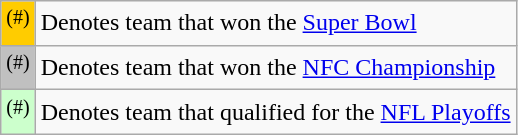<table class="wikitable">
<tr>
<td bgcolor=#FFCC00 align=center width=10px><sup>(#)</sup></td>
<td>Denotes team that won the <a href='#'>Super Bowl</a></td>
</tr>
<tr>
<td bgcolor=#C0C0C0 align=center width=10px><sup>(#)</sup></td>
<td>Denotes team that won the <a href='#'>NFC Championship</a></td>
</tr>
<tr>
<td bgcolor=#CCFFCC align=center width=10px><sup>(#)</sup></td>
<td>Denotes team that qualified for the <a href='#'>NFL Playoffs</a></td>
</tr>
</table>
